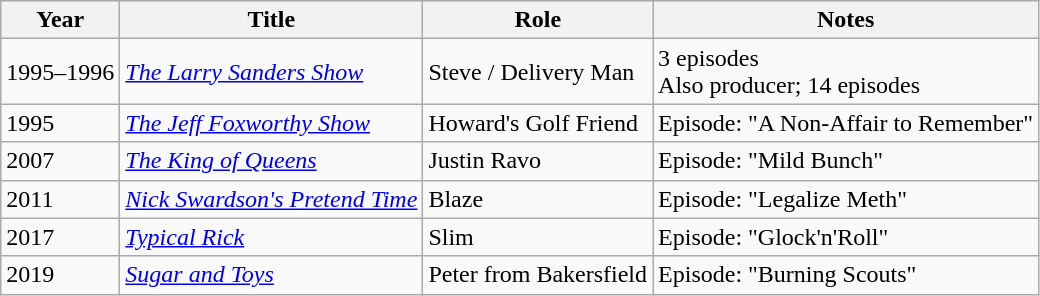<table class="wikitable sortable">
<tr>
<th>Year</th>
<th>Title</th>
<th>Role</th>
<th>Notes</th>
</tr>
<tr>
<td>1995–1996</td>
<td><em><a href='#'>The Larry Sanders Show</a></em></td>
<td>Steve / Delivery Man</td>
<td>3 episodes<br>Also producer; 14 episodes</td>
</tr>
<tr>
<td>1995</td>
<td><em><a href='#'>The Jeff Foxworthy Show</a></em></td>
<td>Howard's Golf Friend</td>
<td>Episode: "A Non-Affair to Remember"</td>
</tr>
<tr>
<td>2007</td>
<td><em><a href='#'>The King of Queens</a></em></td>
<td>Justin Ravo</td>
<td>Episode: "Mild Bunch"</td>
</tr>
<tr>
<td>2011</td>
<td><em><a href='#'>Nick Swardson's Pretend Time</a></em></td>
<td>Blaze</td>
<td>Episode: "Legalize Meth"</td>
</tr>
<tr>
<td>2017</td>
<td><em><a href='#'>Typical Rick</a></em></td>
<td>Slim</td>
<td>Episode: "Glock'n'Roll"</td>
</tr>
<tr>
<td>2019</td>
<td><em><a href='#'>Sugar and Toys</a></em></td>
<td>Peter from Bakersfield</td>
<td>Episode: "Burning Scouts"</td>
</tr>
</table>
